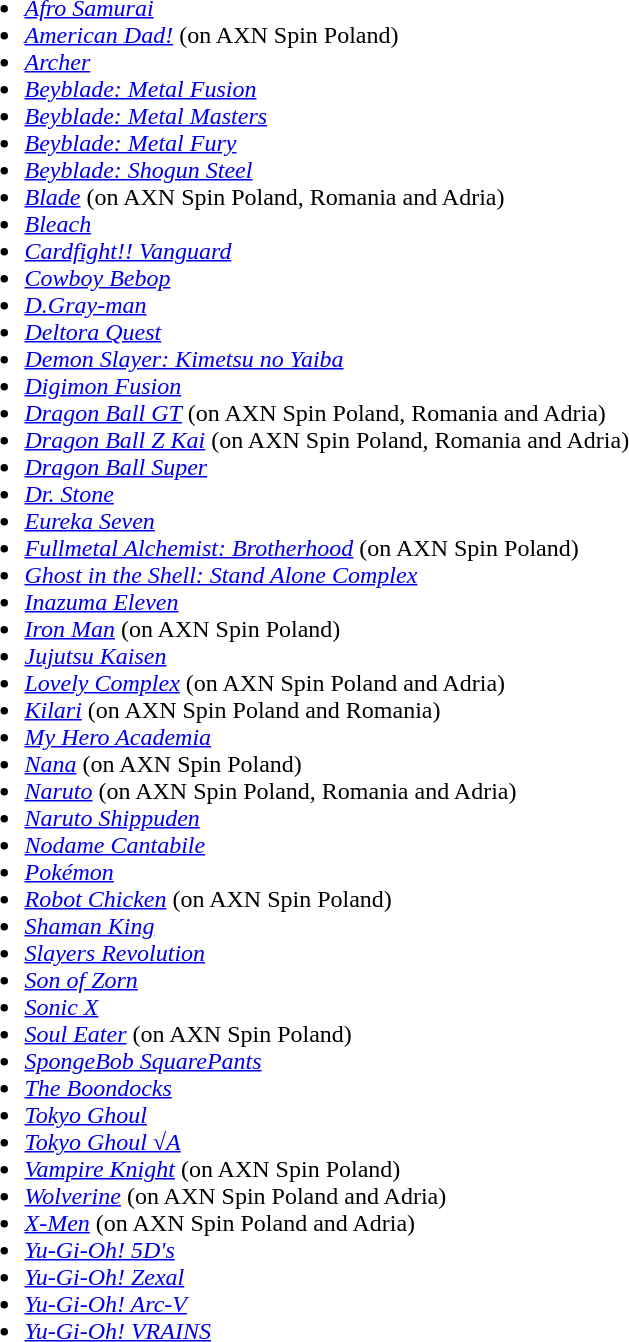<table style="width:75%;">
<tr valign="top">
<td><br><ul><li><em><a href='#'>Afro Samurai</a></em></li><li><em><a href='#'>American Dad!</a></em> (on AXN Spin Poland)</li><li><em><a href='#'>Archer</a></em></li><li><em><a href='#'>Beyblade: Metal Fusion</a></em></li><li><em><a href='#'>Beyblade: Metal Masters</a></em></li><li><em><a href='#'>Beyblade: Metal Fury</a></em></li><li><em><a href='#'>Beyblade: Shogun Steel</a></em></li><li><em><a href='#'>Blade</a></em> (on AXN Spin Poland, Romania and Adria)</li><li><em><a href='#'>Bleach</a></em></li><li><em><a href='#'>Cardfight!! Vanguard</a></em></li><li><em><a href='#'>Cowboy Bebop</a></em></li><li><em><a href='#'>D.Gray-man</a></em></li><li><em><a href='#'>Deltora Quest</a></em></li><li><em><a href='#'>Demon Slayer: Kimetsu no Yaiba</a></em></li><li><em><a href='#'>Digimon Fusion</a></em></li><li><em><a href='#'>Dragon Ball GT</a></em> (on AXN Spin Poland, Romania and Adria)</li><li><em><a href='#'>Dragon Ball Z Kai</a></em> (on AXN Spin Poland, Romania and Adria)</li><li><em><a href='#'>Dragon Ball Super</a></em></li><li><em><a href='#'>Dr. Stone</a></em></li><li><em><a href='#'>Eureka Seven</a></em></li><li><em><a href='#'>Fullmetal Alchemist: Brotherhood</a></em> (on AXN Spin Poland)</li><li><em><a href='#'>Ghost in the Shell: Stand Alone Complex</a></em></li><li><em><a href='#'>Inazuma Eleven</a></em></li><li><em><a href='#'>Iron Man</a></em> (on AXN Spin Poland)</li><li><em><a href='#'>Jujutsu Kaisen</a></em></li><li><em><a href='#'>Lovely Complex</a></em> (on AXN Spin Poland and Adria)</li><li><em><a href='#'>Kilari</a></em> (on AXN Spin Poland and Romania)</li><li><em><a href='#'>My Hero Academia</a></em></li><li><em><a href='#'>Nana</a></em> (on AXN Spin Poland)</li><li><em><a href='#'>Naruto</a></em> (on AXN Spin Poland, Romania and Adria)</li><li><em><a href='#'>Naruto Shippuden</a></em></li><li><em><a href='#'>Nodame Cantabile</a></em></li><li><em><a href='#'>Pokémon</a></em></li><li><em><a href='#'>Robot Chicken</a></em> (on AXN Spin Poland)</li><li><em><a href='#'>Shaman King</a></em></li><li><em><a href='#'>Slayers Revolution</a></em></li><li><em><a href='#'>Son of Zorn</a></em></li><li><em><a href='#'>Sonic X</a></em></li><li><em><a href='#'>Soul Eater</a></em> (on AXN Spin Poland)</li><li><em><a href='#'>SpongeBob SquarePants</a></em></li><li><em><a href='#'>The Boondocks</a></em></li><li><em><a href='#'>Tokyo Ghoul</a></em></li><li><em><a href='#'>Tokyo Ghoul √A</a></em></li><li><em><a href='#'>Vampire Knight</a></em> (on AXN Spin Poland)</li><li><em><a href='#'>Wolverine</a></em> (on AXN Spin Poland and Adria)</li><li><em><a href='#'>X-Men</a></em> (on AXN Spin Poland and Adria)</li><li><em><a href='#'>Yu-Gi-Oh! 5D's</a></em></li><li><em><a href='#'>Yu-Gi-Oh! Zexal</a></em></li><li><em><a href='#'>Yu-Gi-Oh! Arc-V</a></em></li><li><em><a href='#'>Yu-Gi-Oh! VRAINS</a></em></li></ul></td>
</tr>
</table>
